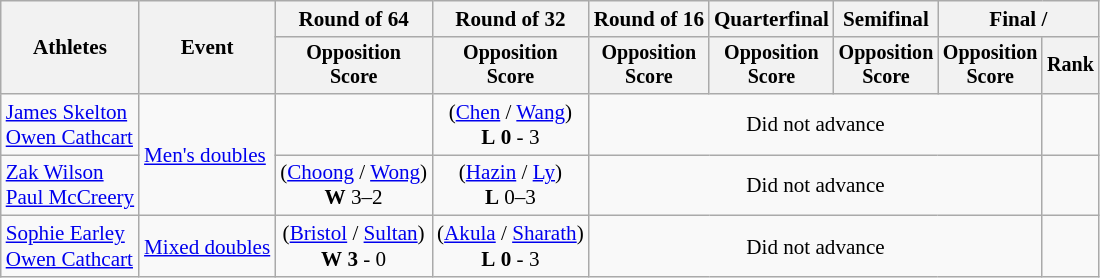<table class=wikitable style=font-size:88%;text-align:center>
<tr>
<th rowspan=2>Athletes</th>
<th rowspan=2>Event</th>
<th>Round of 64</th>
<th>Round of 32</th>
<th>Round of 16</th>
<th>Quarterfinal</th>
<th>Semifinal</th>
<th colspan=2>Final / </th>
</tr>
<tr style=font-size:95%>
<th>Opposition<br>Score</th>
<th>Opposition<br>Score</th>
<th>Opposition<br>Score</th>
<th>Opposition<br>Score</th>
<th>Opposition<br>Score</th>
<th>Opposition<br>Score</th>
<th>Rank</th>
</tr>
<tr>
<td align=left><a href='#'>James Skelton</a><br><a href='#'>Owen Cathcart</a></td>
<td align=left rowspan=2><a href='#'>Men's doubles</a></td>
<td></td>
<td> (<a href='#'>Chen</a> / <a href='#'>Wang</a>)<br><strong>L</strong> <strong>0</strong> - 3</td>
<td colspan="4">Did not advance</td>
<td></td>
</tr>
<tr>
<td align=left><a href='#'>Zak Wilson</a><br><a href='#'>Paul McCreery</a></td>
<td> (<a href='#'>Choong</a> / <a href='#'>Wong</a>)<br><strong>W</strong> 3–2</td>
<td> (<a href='#'>Hazin</a> / <a href='#'>Ly</a>)<br><strong>L</strong> 0–3</td>
<td colspan="4">Did not advance</td>
<td></td>
</tr>
<tr>
<td align=left><a href='#'>Sophie Earley</a><br><a href='#'>Owen Cathcart</a></td>
<td align=left><a href='#'>Mixed doubles</a></td>
<td> (<a href='#'>Bristol</a> / <a href='#'>Sultan</a>)<br><strong>W</strong> <strong>3</strong> - 0</td>
<td> (<a href='#'>Akula</a> / <a href='#'>Sharath</a>)<br><strong>L</strong> <strong>0</strong> - 3</td>
<td colspan="4">Did not advance</td>
<td></td>
</tr>
</table>
